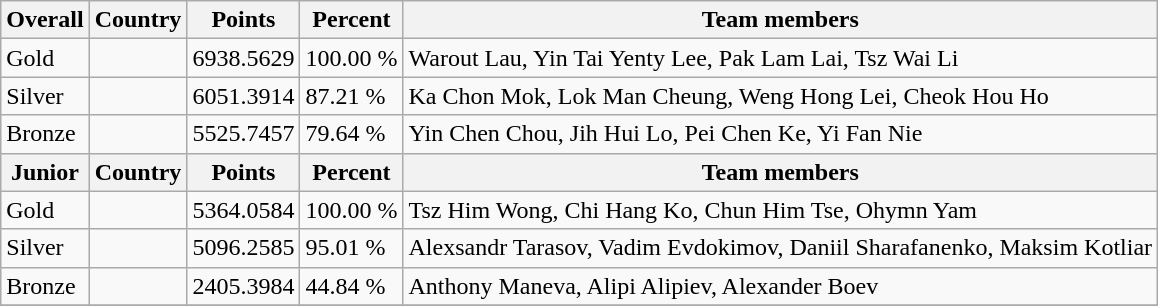<table class="wikitable" style="text-align: left;">
<tr>
<th>Overall</th>
<th>Country</th>
<th>Points</th>
<th>Percent</th>
<th>Team members</th>
</tr>
<tr>
<td> Gold</td>
<td></td>
<td>6938.5629</td>
<td>100.00 %</td>
<td>Warout Lau, Yin Tai Yenty Lee, Pak Lam Lai, Tsz Wai Li</td>
</tr>
<tr>
<td> Silver</td>
<td></td>
<td>6051.3914</td>
<td>87.21 %</td>
<td>Ka Chon Mok, Lok Man Cheung, Weng Hong Lei, Cheok Hou Ho</td>
</tr>
<tr>
<td> Bronze</td>
<td></td>
<td>5525.7457</td>
<td>79.64 %</td>
<td>Yin Chen Chou, Jih Hui Lo, Pei Chen Ke, Yi Fan Nie</td>
</tr>
<tr>
<th>Junior</th>
<th>Country</th>
<th>Points</th>
<th>Percent</th>
<th>Team members</th>
</tr>
<tr>
<td> Gold</td>
<td></td>
<td>5364.0584</td>
<td>100.00 %</td>
<td>Tsz Him Wong, Chi Hang Ko, Chun Him Tse, Ohymn Yam</td>
</tr>
<tr>
<td> Silver</td>
<td></td>
<td>5096.2585</td>
<td>95.01 %</td>
<td>Alexsandr Tarasov, Vadim Evdokimov, Daniil Sharafanenko, Maksim Kotliar</td>
</tr>
<tr>
<td> Bronze</td>
<td></td>
<td>2405.3984</td>
<td>44.84 %</td>
<td>Anthony Maneva, Alipi Alipiev, Alexander Boev</td>
</tr>
<tr>
</tr>
</table>
